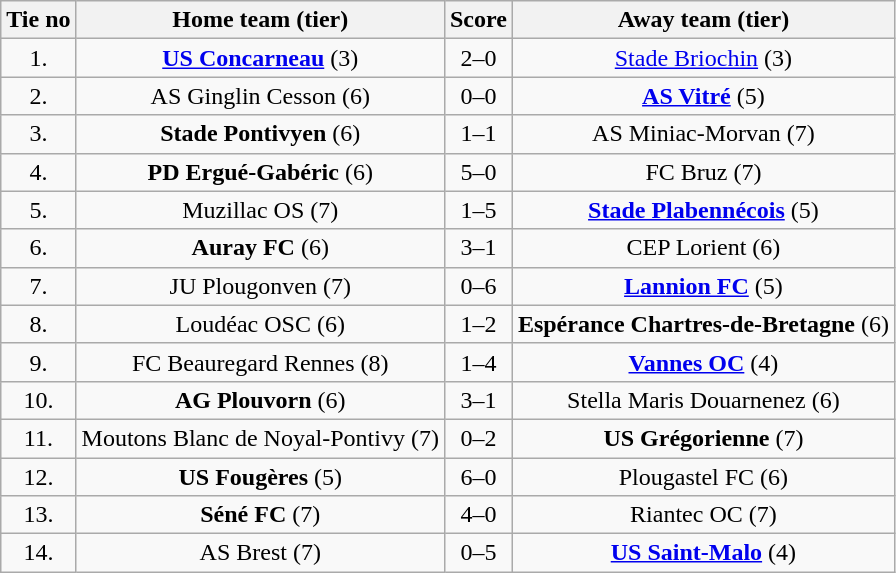<table class="wikitable" style="text-align: center">
<tr>
<th>Tie no</th>
<th>Home team (tier)</th>
<th>Score</th>
<th>Away team (tier)</th>
</tr>
<tr>
<td>1.</td>
<td><strong><a href='#'>US Concarneau</a></strong> (3)</td>
<td>2–0</td>
<td><a href='#'>Stade Briochin</a> (3)</td>
</tr>
<tr>
<td>2.</td>
<td>AS Ginglin Cesson (6)</td>
<td>0–0 </td>
<td><strong><a href='#'>AS Vitré</a></strong> (5)</td>
</tr>
<tr>
<td>3.</td>
<td><strong>Stade Pontivyen</strong> (6)</td>
<td>1–1 </td>
<td>AS Miniac-Morvan (7)</td>
</tr>
<tr>
<td>4.</td>
<td><strong>PD Ergué-Gabéric</strong> (6)</td>
<td>5–0</td>
<td>FC Bruz (7)</td>
</tr>
<tr>
<td>5.</td>
<td>Muzillac OS (7)</td>
<td>1–5</td>
<td><strong><a href='#'>Stade Plabennécois</a></strong> (5)</td>
</tr>
<tr>
<td>6.</td>
<td><strong>Auray FC</strong> (6)</td>
<td>3–1</td>
<td>CEP Lorient (6)</td>
</tr>
<tr>
<td>7.</td>
<td>JU Plougonven (7)</td>
<td>0–6</td>
<td><strong><a href='#'>Lannion FC</a></strong> (5)</td>
</tr>
<tr>
<td>8.</td>
<td>Loudéac OSC (6)</td>
<td>1–2</td>
<td><strong>Espérance Chartres-de-Bretagne</strong> (6)</td>
</tr>
<tr>
<td>9.</td>
<td>FC Beauregard Rennes (8)</td>
<td>1–4</td>
<td><strong><a href='#'>Vannes OC</a></strong> (4)</td>
</tr>
<tr>
<td>10.</td>
<td><strong>AG Plouvorn</strong> (6)</td>
<td>3–1</td>
<td>Stella Maris Douarnenez (6)</td>
</tr>
<tr>
<td>11.</td>
<td>Moutons Blanc de Noyal-Pontivy (7)</td>
<td>0–2</td>
<td><strong>US Grégorienne</strong> (7)</td>
</tr>
<tr>
<td>12.</td>
<td><strong>US Fougères</strong> (5)</td>
<td>6–0</td>
<td>Plougastel FC (6)</td>
</tr>
<tr>
<td>13.</td>
<td><strong>Séné FC</strong> (7)</td>
<td>4–0</td>
<td>Riantec OC (7)</td>
</tr>
<tr>
<td>14.</td>
<td>AS Brest (7)</td>
<td>0–5</td>
<td><strong><a href='#'>US Saint-Malo</a></strong> (4)</td>
</tr>
</table>
